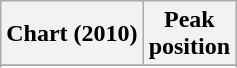<table class="wikitable sortable plainrowheaders" style="text-align:center">
<tr>
<th scope="col">Chart (2010)</th>
<th scope="col">Peak<br> position</th>
</tr>
<tr>
</tr>
<tr>
</tr>
<tr>
</tr>
<tr>
</tr>
</table>
